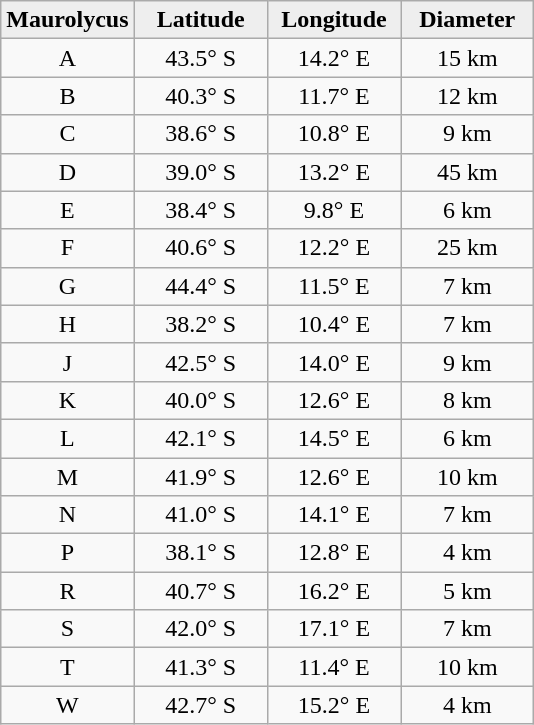<table class="wikitable">
<tr>
<th width="25%" style="background:#eeeeee;">Maurolycus</th>
<th width="25%" style="background:#eeeeee;">Latitude</th>
<th width="25%" style="background:#eeeeee;">Longitude</th>
<th width="25%" style="background:#eeeeee;">Diameter</th>
</tr>
<tr>
<td align="center">A</td>
<td align="center">43.5° S</td>
<td align="center">14.2° E</td>
<td align="center">15 km</td>
</tr>
<tr>
<td align="center">B</td>
<td align="center">40.3° S</td>
<td align="center">11.7° E</td>
<td align="center">12 km</td>
</tr>
<tr>
<td align="center">C</td>
<td align="center">38.6° S</td>
<td align="center">10.8° E</td>
<td align="center">9 km</td>
</tr>
<tr>
<td align="center">D</td>
<td align="center">39.0° S</td>
<td align="center">13.2° E</td>
<td align="center">45 km</td>
</tr>
<tr>
<td align="center">E</td>
<td align="center">38.4° S</td>
<td align="center">9.8° E</td>
<td align="center">6 km</td>
</tr>
<tr>
<td align="center">F</td>
<td align="center">40.6° S</td>
<td align="center">12.2° E</td>
<td align="center">25 km</td>
</tr>
<tr>
<td align="center">G</td>
<td align="center">44.4° S</td>
<td align="center">11.5° E</td>
<td align="center">7 km</td>
</tr>
<tr>
<td align="center">H</td>
<td align="center">38.2° S</td>
<td align="center">10.4° E</td>
<td align="center">7 km</td>
</tr>
<tr>
<td align="center">J</td>
<td align="center">42.5° S</td>
<td align="center">14.0° E</td>
<td align="center">9 km</td>
</tr>
<tr>
<td align="center">K</td>
<td align="center">40.0° S</td>
<td align="center">12.6° E</td>
<td align="center">8 km</td>
</tr>
<tr>
<td align="center">L</td>
<td align="center">42.1° S</td>
<td align="center">14.5° E</td>
<td align="center">6 km</td>
</tr>
<tr>
<td align="center">M</td>
<td align="center">41.9° S</td>
<td align="center">12.6° E</td>
<td align="center">10 km</td>
</tr>
<tr>
<td align="center">N</td>
<td align="center">41.0° S</td>
<td align="center">14.1° E</td>
<td align="center">7 km</td>
</tr>
<tr>
<td align="center">P</td>
<td align="center">38.1° S</td>
<td align="center">12.8° E</td>
<td align="center">4 km</td>
</tr>
<tr>
<td align="center">R</td>
<td align="center">40.7° S</td>
<td align="center">16.2° E</td>
<td align="center">5 km</td>
</tr>
<tr>
<td align="center">S</td>
<td align="center">42.0° S</td>
<td align="center">17.1° E</td>
<td align="center">7 km</td>
</tr>
<tr>
<td align="center">T</td>
<td align="center">41.3° S</td>
<td align="center">11.4° E</td>
<td align="center">10 km</td>
</tr>
<tr>
<td align="center">W</td>
<td align="center">42.7° S</td>
<td align="center">15.2° E</td>
<td align="center">4 km</td>
</tr>
</table>
